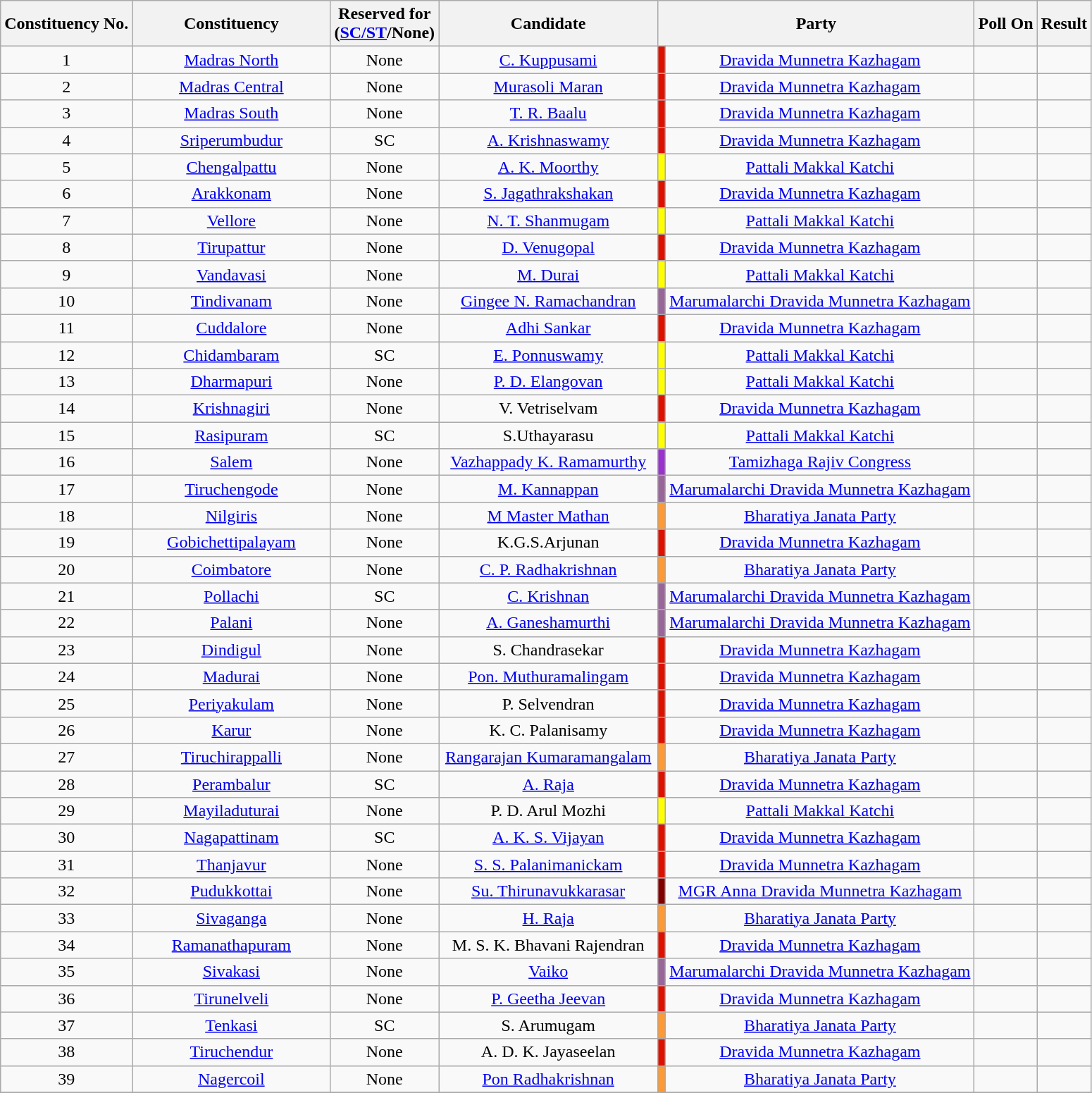<table class="wikitable sortable" style="text-align:center">
<tr>
<th>Constituency No.</th>
<th style="width:180px;">Constituency</th>
<th>Reserved for<br>(<a href='#'>SC/ST</a>/None)</th>
<th style="width:200px;">Candidate</th>
<th colspan="2">Party</th>
<th>Poll On</th>
<th>Result</th>
</tr>
<tr>
<td>1</td>
<td><a href='#'>Madras North</a></td>
<td>None</td>
<td><a href='#'>C. Kuppusami</a></td>
<td bgcolor=#DD1100></td>
<td><a href='#'>Dravida Munnetra Kazhagam</a></td>
<td></td>
<td></td>
</tr>
<tr>
<td>2</td>
<td><a href='#'>Madras Central</a></td>
<td>None</td>
<td><a href='#'>Murasoli Maran</a></td>
<td bgcolor=#DD1100></td>
<td><a href='#'>Dravida Munnetra Kazhagam</a></td>
<td></td>
<td></td>
</tr>
<tr>
<td>3</td>
<td><a href='#'>Madras South</a></td>
<td>None</td>
<td><a href='#'>T. R. Baalu</a></td>
<td bgcolor=#DD1100></td>
<td><a href='#'>Dravida Munnetra Kazhagam</a></td>
<td></td>
<td></td>
</tr>
<tr>
<td>4</td>
<td><a href='#'>Sriperumbudur</a></td>
<td>SC</td>
<td><a href='#'>A. Krishnaswamy</a></td>
<td bgcolor=#DD1100></td>
<td><a href='#'>Dravida Munnetra Kazhagam</a></td>
<td></td>
<td></td>
</tr>
<tr>
<td>5</td>
<td><a href='#'>Chengalpattu</a></td>
<td>None</td>
<td><a href='#'>A. K. Moorthy</a></td>
<td bgcolor=#FFFF00></td>
<td><a href='#'>Pattali Makkal Katchi</a></td>
<td></td>
<td></td>
</tr>
<tr>
<td>6</td>
<td><a href='#'>Arakkonam</a></td>
<td>None</td>
<td><a href='#'>S. Jagathrakshakan</a></td>
<td bgcolor=#DD1100></td>
<td><a href='#'>Dravida Munnetra Kazhagam</a></td>
<td></td>
<td></td>
</tr>
<tr>
<td>7</td>
<td><a href='#'>Vellore</a></td>
<td>None</td>
<td><a href='#'>N. T. Shanmugam</a></td>
<td bgcolor=#FFFF00></td>
<td><a href='#'>Pattali Makkal Katchi</a></td>
<td></td>
<td></td>
</tr>
<tr>
<td>8</td>
<td><a href='#'>Tirupattur</a></td>
<td>None</td>
<td><a href='#'>D. Venugopal</a></td>
<td bgcolor=#DD1100></td>
<td><a href='#'>Dravida Munnetra Kazhagam</a></td>
<td></td>
<td></td>
</tr>
<tr>
<td>9</td>
<td><a href='#'>Vandavasi</a></td>
<td>None</td>
<td><a href='#'>M. Durai</a></td>
<td bgcolor=#FFFF00></td>
<td><a href='#'>Pattali Makkal Katchi</a></td>
<td></td>
<td></td>
</tr>
<tr>
<td>10</td>
<td><a href='#'>Tindivanam</a></td>
<td>None</td>
<td><a href='#'>Gingee N. Ramachandran</a></td>
<td bgcolor=#996699></td>
<td><a href='#'>Marumalarchi Dravida Munnetra Kazhagam</a></td>
<td></td>
<td></td>
</tr>
<tr>
<td>11</td>
<td><a href='#'>Cuddalore</a></td>
<td>None</td>
<td><a href='#'>Adhi Sankar</a></td>
<td bgcolor=#DD1100></td>
<td><a href='#'>Dravida Munnetra Kazhagam</a></td>
<td></td>
<td></td>
</tr>
<tr>
<td>12</td>
<td><a href='#'>Chidambaram</a></td>
<td>SC</td>
<td><a href='#'>E. Ponnuswamy</a></td>
<td bgcolor=#FFFF00></td>
<td><a href='#'>Pattali Makkal Katchi</a></td>
<td></td>
<td></td>
</tr>
<tr>
<td>13</td>
<td><a href='#'>Dharmapuri</a></td>
<td>None</td>
<td><a href='#'>P. D. Elangovan</a></td>
<td bgcolor=#FFFF00></td>
<td><a href='#'>Pattali Makkal Katchi</a></td>
<td></td>
<td></td>
</tr>
<tr>
<td>14</td>
<td><a href='#'>Krishnagiri</a></td>
<td>None</td>
<td>V. Vetriselvam</td>
<td bgcolor=#DD1100></td>
<td><a href='#'>Dravida Munnetra Kazhagam</a></td>
<td></td>
<td></td>
</tr>
<tr>
<td>15</td>
<td><a href='#'>Rasipuram</a></td>
<td>SC</td>
<td>S.Uthayarasu</td>
<td bgcolor=#FFFF00></td>
<td><a href='#'>Pattali Makkal Katchi</a></td>
<td></td>
<td></td>
</tr>
<tr>
<td>16</td>
<td><a href='#'>Salem</a></td>
<td>None</td>
<td><a href='#'>Vazhappady K. Ramamurthy</a></td>
<td bgcolor=#9933CC></td>
<td><a href='#'>Tamizhaga Rajiv Congress</a></td>
<td></td>
<td></td>
</tr>
<tr>
<td>17</td>
<td><a href='#'>Tiruchengode</a></td>
<td>None</td>
<td><a href='#'>M. Kannappan</a></td>
<td bgcolor=#996699></td>
<td><a href='#'>Marumalarchi Dravida Munnetra Kazhagam</a></td>
<td></td>
<td></td>
</tr>
<tr>
<td>18</td>
<td><a href='#'>Nilgiris</a></td>
<td>None</td>
<td><a href='#'>M Master Mathan</a></td>
<td bgcolor=#FF9933></td>
<td><a href='#'>Bharatiya Janata Party</a></td>
<td></td>
<td></td>
</tr>
<tr>
<td>19</td>
<td><a href='#'>Gobichettipalayam</a></td>
<td>None</td>
<td>K.G.S.Arjunan</td>
<td bgcolor=#DD1100></td>
<td><a href='#'>Dravida Munnetra Kazhagam</a></td>
<td></td>
<td></td>
</tr>
<tr>
<td>20</td>
<td><a href='#'>Coimbatore</a></td>
<td>None</td>
<td><a href='#'>C. P. Radhakrishnan</a></td>
<td bgcolor=#FF9933></td>
<td><a href='#'>Bharatiya Janata Party</a></td>
<td></td>
<td></td>
</tr>
<tr>
<td>21</td>
<td><a href='#'>Pollachi</a></td>
<td>SC</td>
<td><a href='#'>C. Krishnan</a></td>
<td bgcolor=#996699></td>
<td><a href='#'>Marumalarchi Dravida Munnetra Kazhagam</a></td>
<td></td>
<td></td>
</tr>
<tr>
<td>22</td>
<td><a href='#'>Palani</a></td>
<td>None</td>
<td><a href='#'>A. Ganeshamurthi</a></td>
<td bgcolor=#996699></td>
<td><a href='#'>Marumalarchi Dravida Munnetra Kazhagam</a></td>
<td></td>
<td></td>
</tr>
<tr>
<td>23</td>
<td><a href='#'>Dindigul</a></td>
<td>None</td>
<td>S. Chandrasekar</td>
<td bgcolor=#DD1100></td>
<td><a href='#'>Dravida Munnetra Kazhagam</a></td>
<td></td>
<td></td>
</tr>
<tr>
<td>24</td>
<td><a href='#'>Madurai</a></td>
<td>None</td>
<td><a href='#'>Pon. Muthuramalingam</a></td>
<td bgcolor=#DD1100></td>
<td><a href='#'>Dravida Munnetra Kazhagam</a></td>
<td></td>
<td></td>
</tr>
<tr>
<td>25</td>
<td><a href='#'>Periyakulam</a></td>
<td>None</td>
<td>P. Selvendran</td>
<td bgcolor=#DD1100></td>
<td><a href='#'>Dravida Munnetra Kazhagam</a></td>
<td></td>
<td></td>
</tr>
<tr>
<td>26</td>
<td><a href='#'>Karur</a></td>
<td>None</td>
<td>K. C. Palanisamy</td>
<td bgcolor=#DD1100></td>
<td><a href='#'>Dravida Munnetra Kazhagam</a></td>
<td></td>
<td></td>
</tr>
<tr>
<td>27</td>
<td><a href='#'>Tiruchirappalli</a></td>
<td>None</td>
<td><a href='#'>Rangarajan Kumaramangalam</a></td>
<td bgcolor=#FF9933></td>
<td><a href='#'>Bharatiya Janata Party</a></td>
<td></td>
<td></td>
</tr>
<tr>
<td>28</td>
<td><a href='#'>Perambalur</a></td>
<td>SC</td>
<td><a href='#'>A. Raja</a></td>
<td bgcolor=#DD1100></td>
<td><a href='#'>Dravida Munnetra Kazhagam</a></td>
<td></td>
<td></td>
</tr>
<tr>
<td>29</td>
<td><a href='#'>Mayiladuturai</a></td>
<td>None</td>
<td>P. D. Arul Mozhi</td>
<td bgcolor=#FFFF00></td>
<td><a href='#'>Pattali Makkal Katchi</a></td>
<td></td>
<td></td>
</tr>
<tr>
<td>30</td>
<td><a href='#'>Nagapattinam</a></td>
<td>SC</td>
<td><a href='#'>A. K. S. Vijayan</a></td>
<td bgcolor=#DD1100></td>
<td><a href='#'>Dravida Munnetra Kazhagam</a></td>
<td></td>
<td></td>
</tr>
<tr>
<td>31</td>
<td><a href='#'>Thanjavur</a></td>
<td>None</td>
<td><a href='#'>S. S. Palanimanickam</a></td>
<td bgcolor=#DD1100></td>
<td><a href='#'>Dravida Munnetra Kazhagam</a></td>
<td></td>
<td></td>
</tr>
<tr>
<td>32</td>
<td><a href='#'>Pudukkottai</a></td>
<td>None</td>
<td><a href='#'>Su. Thirunavukkarasar</a></td>
<td bgcolor=maroon></td>
<td><a href='#'>MGR Anna Dravida Munnetra Kazhagam</a></td>
<td></td>
<td></td>
</tr>
<tr>
<td>33</td>
<td><a href='#'>Sivaganga</a></td>
<td>None</td>
<td><a href='#'>H. Raja</a></td>
<td bgcolor=#FF9933></td>
<td><a href='#'>Bharatiya Janata Party</a></td>
<td></td>
<td></td>
</tr>
<tr>
<td>34</td>
<td><a href='#'>Ramanathapuram</a></td>
<td>None</td>
<td>M. S. K. Bhavani Rajendran</td>
<td bgcolor=#DD1100></td>
<td><a href='#'>Dravida Munnetra Kazhagam</a></td>
<td></td>
<td></td>
</tr>
<tr>
<td>35</td>
<td><a href='#'>Sivakasi</a></td>
<td>None</td>
<td><a href='#'>Vaiko</a></td>
<td bgcolor=#996699></td>
<td><a href='#'>Marumalarchi Dravida Munnetra Kazhagam</a></td>
<td></td>
<td></td>
</tr>
<tr>
<td>36</td>
<td><a href='#'>Tirunelveli</a></td>
<td>None</td>
<td><a href='#'>P. Geetha Jeevan</a></td>
<td bgcolor=#DD1100></td>
<td><a href='#'>Dravida Munnetra Kazhagam</a></td>
<td></td>
<td></td>
</tr>
<tr>
<td>37</td>
<td><a href='#'>Tenkasi</a></td>
<td>SC</td>
<td>S. Arumugam</td>
<td bgcolor=#FF9933></td>
<td><a href='#'>Bharatiya Janata Party</a></td>
<td></td>
<td></td>
</tr>
<tr>
<td>38</td>
<td><a href='#'>Tiruchendur</a></td>
<td>None</td>
<td>A. D. K. Jayaseelan</td>
<td bgcolor=#DD1100></td>
<td><a href='#'>Dravida Munnetra Kazhagam</a></td>
<td></td>
<td></td>
</tr>
<tr>
<td>39</td>
<td><a href='#'>Nagercoil</a></td>
<td>None</td>
<td><a href='#'>Pon Radhakrishnan</a></td>
<td bgcolor=#FF9933></td>
<td><a href='#'>Bharatiya Janata Party</a></td>
<td></td>
<td></td>
</tr>
<tr>
</tr>
</table>
